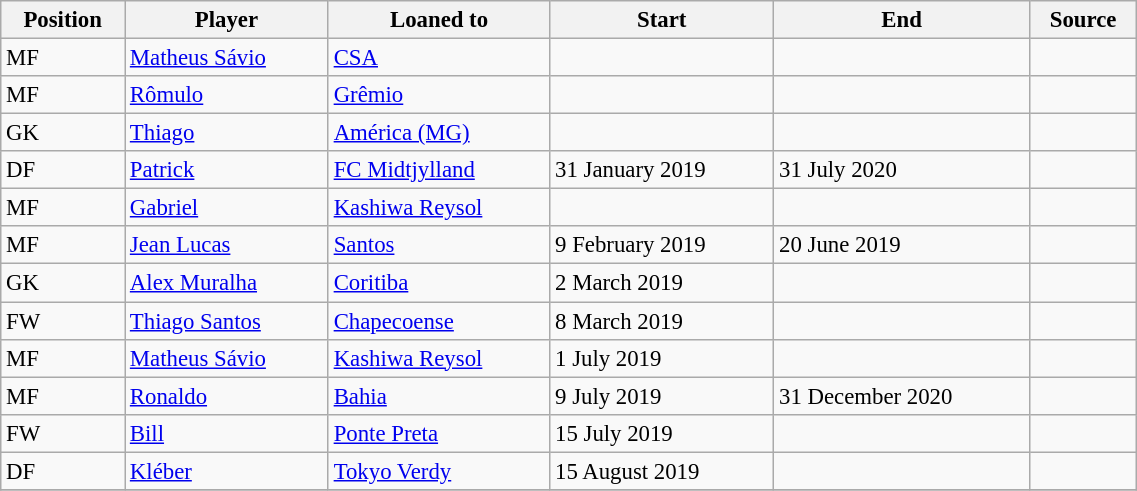<table class="wikitable" width="60%" style="text-align:center; font-size:95%; text-align:left">
<tr>
<th>Position</th>
<th>Player</th>
<th>Loaned to</th>
<th>Start</th>
<th>End</th>
<th>Source</th>
</tr>
<tr>
<td>MF</td>
<td> <a href='#'>Matheus Sávio</a></td>
<td> <a href='#'>CSA</a></td>
<td></td>
<td></td>
<td align="center"></td>
</tr>
<tr>
<td>MF</td>
<td> <a href='#'>Rômulo</a></td>
<td> <a href='#'>Grêmio</a></td>
<td></td>
<td></td>
<td align="center"></td>
</tr>
<tr>
<td>GK</td>
<td> <a href='#'>Thiago</a></td>
<td> <a href='#'>América (MG)</a></td>
<td></td>
<td></td>
<td align="center"></td>
</tr>
<tr>
<td>DF</td>
<td> <a href='#'>Patrick</a></td>
<td> <a href='#'>FC Midtjylland</a></td>
<td>31 January 2019</td>
<td>31 July 2020</td>
<td align="center"></td>
</tr>
<tr>
<td>MF</td>
<td> <a href='#'>Gabriel</a></td>
<td> <a href='#'>Kashiwa Reysol</a></td>
<td></td>
<td></td>
<td align="center"></td>
</tr>
<tr>
<td>MF</td>
<td> <a href='#'>Jean Lucas</a></td>
<td> <a href='#'>Santos</a></td>
<td>9 February 2019</td>
<td>20 June 2019</td>
<td align="center"></td>
</tr>
<tr>
<td>GK</td>
<td> <a href='#'>Alex Muralha</a></td>
<td> <a href='#'>Coritiba</a></td>
<td>2 March 2019</td>
<td></td>
<td align="center"></td>
</tr>
<tr>
<td>FW</td>
<td> <a href='#'>Thiago Santos</a></td>
<td> <a href='#'>Chapecoense</a></td>
<td>8 March 2019</td>
<td></td>
<td align="center"></td>
</tr>
<tr>
<td>MF</td>
<td> <a href='#'>Matheus Sávio</a></td>
<td> <a href='#'>Kashiwa Reysol</a></td>
<td>1 July 2019</td>
<td></td>
<td align="center"></td>
</tr>
<tr>
<td>MF</td>
<td> <a href='#'>Ronaldo</a></td>
<td> <a href='#'>Bahia</a></td>
<td>9 July 2019</td>
<td>31 December 2020</td>
<td align="center"></td>
</tr>
<tr>
<td>FW</td>
<td> <a href='#'>Bill</a></td>
<td> <a href='#'>Ponte Preta</a></td>
<td>15 July 2019</td>
<td></td>
<td align="center"></td>
</tr>
<tr>
<td>DF</td>
<td> <a href='#'>Kléber</a></td>
<td> <a href='#'>Tokyo Verdy</a></td>
<td>15 August 2019</td>
<td></td>
<td align="center"></td>
</tr>
<tr>
</tr>
</table>
